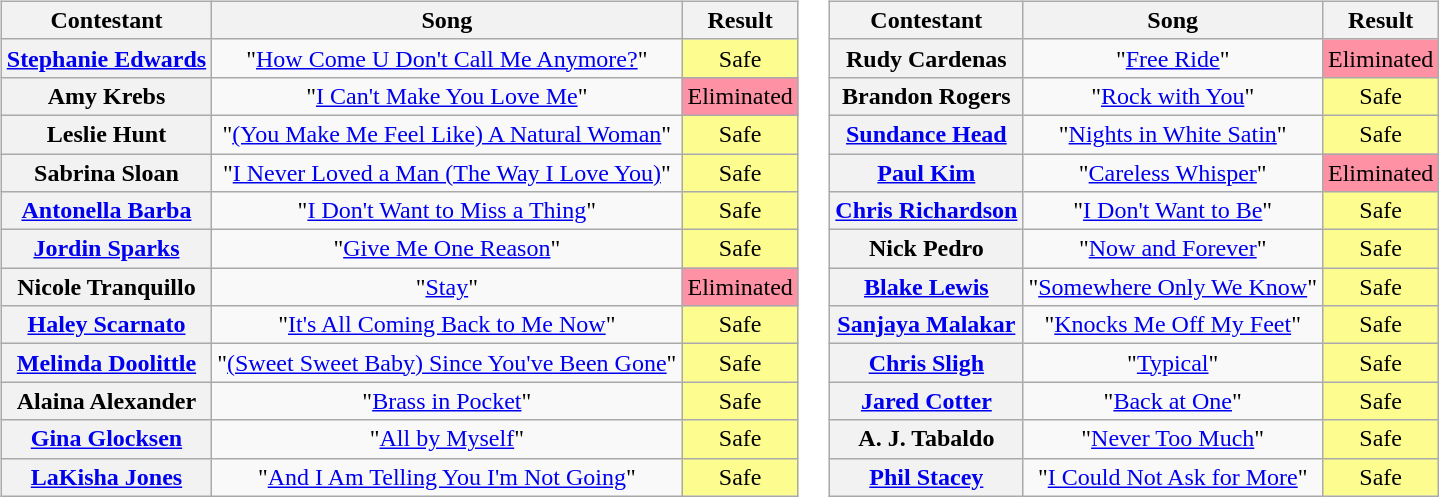<table>
<tr>
<td valign="top"><br><table class="wikitable" style="text-align:center;">
<tr>
<th scope="col">Contestant</th>
<th scope="col">Song</th>
<th scope="col">Result</th>
</tr>
<tr>
<th scope="row"><a href='#'>Stephanie Edwards</a></th>
<td>"<a href='#'>How Come U Don't Call Me Anymore?</a>"</td>
<td bgcolor="FDFC8F">Safe</td>
</tr>
<tr>
<th scope="row">Amy Krebs</th>
<td>"<a href='#'>I Can't Make You Love Me</a>"</td>
<td bgcolor="FF91A4">Eliminated</td>
</tr>
<tr>
<th scope="row">Leslie Hunt</th>
<td>"<a href='#'>(You Make Me Feel Like) A Natural Woman</a>"</td>
<td bgcolor="FDFC8F">Safe</td>
</tr>
<tr>
<th scope="row">Sabrina Sloan</th>
<td>"<a href='#'>I Never Loved a Man (The Way I Love You)</a>"</td>
<td bgcolor="FDFC8F">Safe</td>
</tr>
<tr>
<th scope="row"><a href='#'>Antonella Barba</a></th>
<td>"<a href='#'>I Don't Want to Miss a Thing</a>"</td>
<td bgcolor="FDFC8F">Safe</td>
</tr>
<tr>
<th scope="row"><a href='#'>Jordin Sparks</a></th>
<td>"<a href='#'>Give Me One Reason</a>"</td>
<td bgcolor="FDFC8F">Safe</td>
</tr>
<tr>
<th scope="row">Nicole Tranquillo</th>
<td>"<a href='#'>Stay</a>"</td>
<td bgcolor="FF91A4">Eliminated</td>
</tr>
<tr>
<th scope="row"><a href='#'>Haley Scarnato</a></th>
<td>"<a href='#'>It's All Coming Back to Me Now</a>"</td>
<td bgcolor="FDFC8F">Safe</td>
</tr>
<tr>
<th scope="row"><a href='#'>Melinda Doolittle</a></th>
<td>"<a href='#'>(Sweet Sweet Baby) Since You've Been Gone</a>"</td>
<td bgcolor="FDFC8F">Safe</td>
</tr>
<tr>
<th scope="row">Alaina Alexander</th>
<td>"<a href='#'>Brass in Pocket</a>"</td>
<td bgcolor="FDFC8F">Safe</td>
</tr>
<tr>
<th scope="row"><a href='#'>Gina Glocksen</a></th>
<td>"<a href='#'>All by Myself</a>"</td>
<td bgcolor="FDFC8F">Safe</td>
</tr>
<tr>
<th scope="row"><a href='#'>LaKisha Jones</a></th>
<td>"<a href='#'>And I Am Telling You I'm Not Going</a>"</td>
<td bgcolor="FDFC8F">Safe</td>
</tr>
</table>
</td>
<td valign="top"><br><table class="wikitable" style="text-align:center;">
<tr>
<th scope="col">Contestant</th>
<th scope="col">Song</th>
<th scope="col">Result</th>
</tr>
<tr>
<th scope="row">Rudy Cardenas</th>
<td>"<a href='#'>Free Ride</a>"</td>
<td bgcolor="FF91A4">Eliminated</td>
</tr>
<tr>
<th scope="row">Brandon Rogers</th>
<td>"<a href='#'>Rock with You</a>"</td>
<td bgcolor="FDFC8F">Safe</td>
</tr>
<tr>
<th scope="row"><a href='#'>Sundance Head</a></th>
<td>"<a href='#'>Nights in White Satin</a>"</td>
<td bgcolor="FDFC8F">Safe</td>
</tr>
<tr>
<th scope="row"><a href='#'>Paul Kim</a></th>
<td>"<a href='#'>Careless Whisper</a>"</td>
<td bgcolor="FF91A4">Eliminated</td>
</tr>
<tr>
<th scope="row"><a href='#'>Chris Richardson</a></th>
<td>"<a href='#'>I Don't Want to Be</a>"</td>
<td bgcolor="FDFC8F">Safe</td>
</tr>
<tr>
<th scope="row">Nick Pedro</th>
<td>"<a href='#'>Now and Forever</a>"</td>
<td bgcolor="FDFC8F">Safe</td>
</tr>
<tr>
<th scope="row"><a href='#'>Blake Lewis</a></th>
<td>"<a href='#'>Somewhere Only We Know</a>"</td>
<td bgcolor="FDFC8F">Safe</td>
</tr>
<tr>
<th scope="row"><a href='#'>Sanjaya Malakar</a></th>
<td>"<a href='#'>Knocks Me Off My Feet</a>"</td>
<td bgcolor="FDFC8F">Safe</td>
</tr>
<tr>
<th scope="row"><a href='#'>Chris Sligh</a></th>
<td>"<a href='#'>Typical</a>"</td>
<td bgcolor="FDFC8F">Safe</td>
</tr>
<tr>
<th scope="row"><a href='#'>Jared Cotter</a></th>
<td>"<a href='#'>Back at One</a>"</td>
<td bgcolor="FDFC8F">Safe</td>
</tr>
<tr>
<th scope="row">A. J. Tabaldo</th>
<td>"<a href='#'>Never Too Much</a>"</td>
<td bgcolor="FDFC8F">Safe</td>
</tr>
<tr>
<th scope="row"><a href='#'>Phil Stacey</a></th>
<td>"<a href='#'>I Could Not Ask for More</a>"</td>
<td bgcolor="FDFC8F">Safe</td>
</tr>
</table>
</td>
</tr>
</table>
